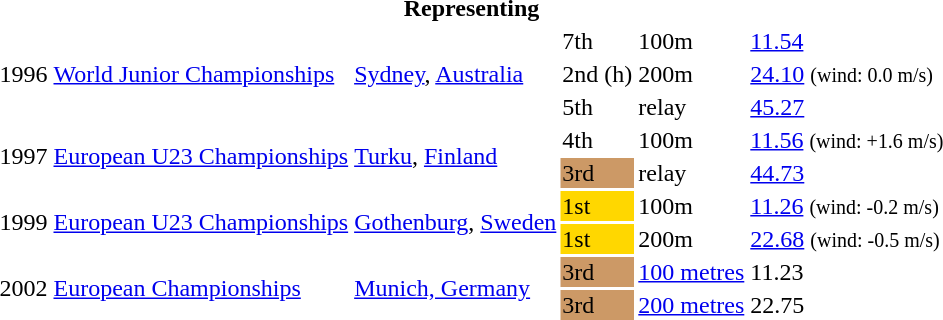<table>
<tr>
<th colspan="6">Representing </th>
</tr>
<tr>
<td rowspan=3>1996</td>
<td rowspan=3><a href='#'>World Junior Championships</a></td>
<td rowspan=3><a href='#'>Sydney</a>, <a href='#'>Australia</a></td>
<td>7th</td>
<td>100m</td>
<td><a href='#'>11.54</a></td>
</tr>
<tr>
<td>2nd (h)</td>
<td>200m</td>
<td><a href='#'>24.10</a> <small>(wind: 0.0 m/s)</small></td>
</tr>
<tr>
<td>5th</td>
<td> relay</td>
<td><a href='#'>45.27</a></td>
</tr>
<tr>
<td rowspan=2>1997</td>
<td rowspan=2><a href='#'>European U23 Championships</a></td>
<td rowspan=2><a href='#'>Turku</a>, <a href='#'>Finland</a></td>
<td>4th</td>
<td>100m</td>
<td><a href='#'>11.56</a> <small>(wind: +1.6 m/s)</small></td>
</tr>
<tr>
<td bgcolor="cc9966">3rd</td>
<td> relay</td>
<td><a href='#'>44.73</a></td>
</tr>
<tr>
<td rowspan=2>1999</td>
<td rowspan=2><a href='#'>European U23 Championships</a></td>
<td rowspan=2><a href='#'>Gothenburg</a>, <a href='#'>Sweden</a></td>
<td bgcolor=gold>1st</td>
<td>100m</td>
<td><a href='#'>11.26</a> <small>(wind: -0.2 m/s)</small></td>
</tr>
<tr>
<td bgcolor=gold>1st</td>
<td>200m</td>
<td><a href='#'>22.68</a> <small>(wind: -0.5 m/s)</small></td>
</tr>
<tr>
<td rowspan=2>2002</td>
<td rowspan=2><a href='#'>European Championships</a></td>
<td rowspan=2><a href='#'>Munich, Germany</a></td>
<td bgcolor=cc9966>3rd</td>
<td><a href='#'>100 metres</a></td>
<td>11.23</td>
</tr>
<tr>
<td bgcolor=cc9966>3rd</td>
<td><a href='#'>200 metres</a></td>
<td>22.75</td>
</tr>
</table>
